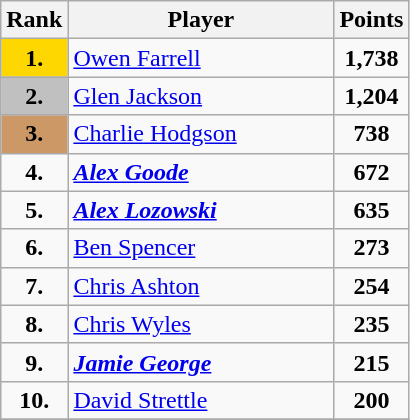<table class="wikitable sticky-header">
<tr>
<th width=35>Rank</th>
<th width=170>Player</th>
<th width=40>Points</th>
</tr>
<tr>
<td align=center bgcolor=Gold><strong>1.</strong></td>
<td> <a href='#'>Owen Farrell</a></td>
<td align=center><strong>1,738</strong></td>
</tr>
<tr>
<td align=center bgcolor=Silver><strong>2.</strong></td>
<td> <a href='#'>Glen Jackson</a></td>
<td align=center><strong>1,204</strong></td>
</tr>
<tr>
<td align=center bgcolor=#cc9966><strong>3.</strong></td>
<td> <a href='#'>Charlie Hodgson</a></td>
<td align=center><strong>738</strong></td>
</tr>
<tr>
<td align=center><strong>4.</strong></td>
<td> <strong><em><a href='#'>Alex Goode</a></em></strong></td>
<td align=center><strong>672</strong></td>
</tr>
<tr>
<td align=center><strong>5.</strong></td>
<td> <strong><em><a href='#'>Alex Lozowski</a></em></strong></td>
<td align=center><strong>635</strong></td>
</tr>
<tr>
<td align=center><strong>6.</strong></td>
<td> <a href='#'>Ben Spencer</a></td>
<td align=center><strong>273</strong></td>
</tr>
<tr>
<td align=center><strong>7.</strong></td>
<td> <a href='#'>Chris Ashton</a></td>
<td align=center><strong>254</strong></td>
</tr>
<tr>
<td align=center><strong>8.</strong></td>
<td> <a href='#'>Chris Wyles</a></td>
<td align=center><strong>235</strong></td>
</tr>
<tr>
<td align=center><strong>9.</strong></td>
<td> <strong><em><a href='#'>Jamie George</a></em></strong></td>
<td align=center><strong>215</strong></td>
</tr>
<tr>
<td align=center><strong>10.</strong></td>
<td> <a href='#'>David Strettle</a></td>
<td align=center><strong>200</strong></td>
</tr>
<tr>
</tr>
</table>
